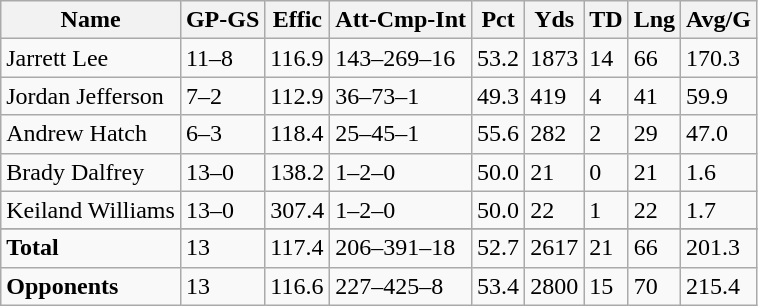<table class="wikitable" style="white-space:nowrap;">
<tr>
<th>Name</th>
<th>GP-GS</th>
<th>Effic</th>
<th>Att-Cmp-Int</th>
<th>Pct</th>
<th>Yds</th>
<th>TD</th>
<th>Lng</th>
<th>Avg/G</th>
</tr>
<tr>
<td>Jarrett Lee</td>
<td>11–8</td>
<td>116.9</td>
<td>143–269–16</td>
<td>53.2</td>
<td>1873</td>
<td>14</td>
<td>66</td>
<td>170.3</td>
</tr>
<tr>
<td>Jordan Jefferson</td>
<td>7–2</td>
<td>112.9</td>
<td>36–73–1</td>
<td>49.3</td>
<td>419</td>
<td>4</td>
<td>41</td>
<td>59.9</td>
</tr>
<tr>
<td>Andrew Hatch</td>
<td>6–3</td>
<td>118.4</td>
<td>25–45–1</td>
<td>55.6</td>
<td>282</td>
<td>2</td>
<td>29</td>
<td>47.0</td>
</tr>
<tr>
<td>Brady Dalfrey</td>
<td>13–0</td>
<td>138.2</td>
<td>1–2–0</td>
<td>50.0</td>
<td>21</td>
<td>0</td>
<td>21</td>
<td>1.6</td>
</tr>
<tr>
<td>Keiland Williams</td>
<td>13–0</td>
<td>307.4</td>
<td>1–2–0</td>
<td>50.0</td>
<td>22</td>
<td>1</td>
<td>22</td>
<td>1.7</td>
</tr>
<tr>
</tr>
<tr>
<td><strong>Total</strong></td>
<td>13</td>
<td>117.4</td>
<td>206–391–18</td>
<td>52.7</td>
<td>2617</td>
<td>21</td>
<td>66</td>
<td>201.3</td>
</tr>
<tr>
<td><strong>Opponents</strong></td>
<td>13</td>
<td>116.6</td>
<td>227–425–8</td>
<td>53.4</td>
<td>2800</td>
<td>15</td>
<td>70</td>
<td>215.4</td>
</tr>
</table>
